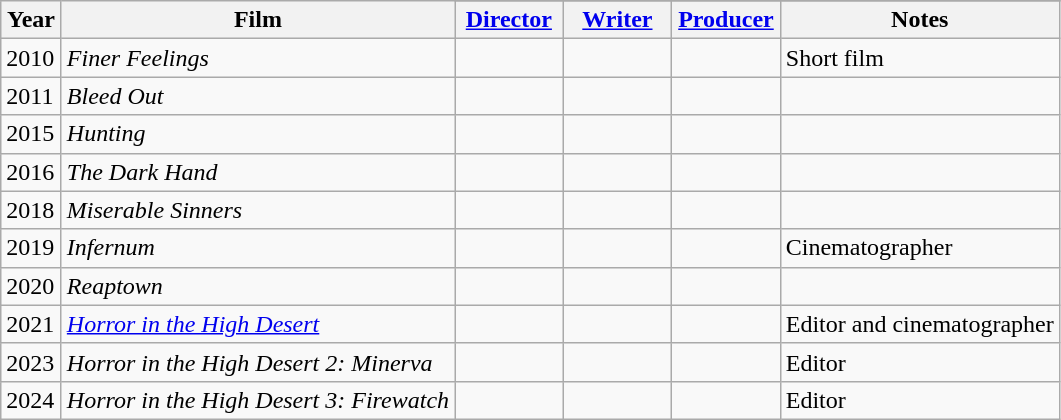<table class="wikitable">
<tr>
<th rowspan="2" style="width:33px;">Year</th>
<th rowspan="2">Film</th>
</tr>
<tr>
<th width=65><a href='#'>Director</a></th>
<th width=65><a href='#'>Writer</a></th>
<th width=65><a href='#'>Producer</a></th>
<th scope="col">Notes</th>
</tr>
<tr>
<td>2010</td>
<td><em>Finer Feelings</em></td>
<td></td>
<td></td>
<td></td>
<td>Short film</td>
</tr>
<tr>
<td>2011</td>
<td><em>Bleed Out</em></td>
<td></td>
<td></td>
<td></td>
<td></td>
</tr>
<tr>
<td>2015</td>
<td><em>Hunting</em></td>
<td></td>
<td></td>
<td></td>
<td></td>
</tr>
<tr>
<td>2016</td>
<td><em>The Dark Hand</em></td>
<td></td>
<td></td>
<td></td>
<td></td>
</tr>
<tr>
<td>2018</td>
<td><em>Miserable Sinners</em></td>
<td></td>
<td></td>
<td></td>
<td></td>
</tr>
<tr>
<td>2019</td>
<td><em>Infernum</em></td>
<td></td>
<td></td>
<td></td>
<td>Cinematographer</td>
</tr>
<tr>
<td>2020</td>
<td><em>Reaptown</em></td>
<td></td>
<td></td>
<td></td>
<td></td>
</tr>
<tr>
<td>2021</td>
<td><em><a href='#'>Horror in the High Desert</a></em></td>
<td></td>
<td></td>
<td></td>
<td>Editor and cinematographer</td>
</tr>
<tr>
<td>2023</td>
<td><em>Horror in the High Desert 2: Minerva</em></td>
<td></td>
<td></td>
<td></td>
<td>Editor</td>
</tr>
<tr>
<td>2024</td>
<td><em>Horror in the High Desert 3: Firewatch</em></td>
<td></td>
<td></td>
<td></td>
<td>Editor</td>
</tr>
</table>
